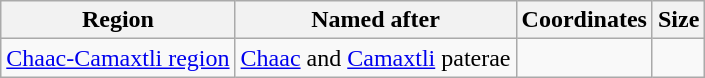<table class="wikitable">
<tr>
<th>Region</th>
<th>Named after</th>
<th>Coordinates</th>
<th>Size</th>
</tr>
<tr>
<td><a href='#'>Chaac-Camaxtli region</a></td>
<td><a href='#'>Chaac</a> and <a href='#'>Camaxtli</a> paterae</td>
<td></td>
<td></td>
</tr>
</table>
